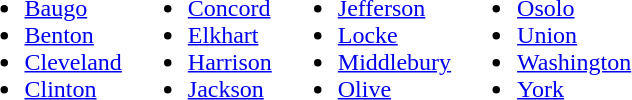<table>
<tr ---- valign="top">
<td><br><ul><li><a href='#'>Baugo</a></li><li><a href='#'>Benton</a></li><li><a href='#'>Cleveland</a></li><li><a href='#'>Clinton</a></li></ul></td>
<td><br><ul><li><a href='#'>Concord</a></li><li><a href='#'>Elkhart</a></li><li><a href='#'>Harrison</a></li><li><a href='#'>Jackson</a></li></ul></td>
<td><br><ul><li><a href='#'>Jefferson</a></li><li><a href='#'>Locke</a></li><li><a href='#'>Middlebury</a></li><li><a href='#'>Olive</a></li></ul></td>
<td><br><ul><li><a href='#'>Osolo</a></li><li><a href='#'>Union</a></li><li><a href='#'>Washington</a></li><li><a href='#'>York</a></li></ul></td>
</tr>
</table>
